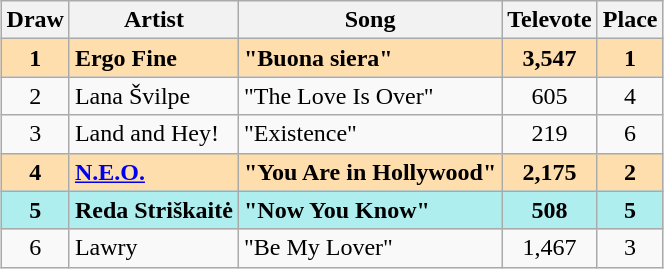<table class="sortable wikitable" style="margin: 1em auto 1em auto; text-align:center">
<tr>
<th>Draw</th>
<th>Artist</th>
<th>Song</th>
<th>Televote</th>
<th>Place</th>
</tr>
<tr style="font-weight:bold; background:navajowhite;">
<td>1</td>
<td align="left">Ergo Fine</td>
<td align="left">"Buona siera"</td>
<td>3,547</td>
<td>1</td>
</tr>
<tr>
<td>2</td>
<td align="left">Lana Švilpe</td>
<td align="left">"The Love Is Over"</td>
<td>605</td>
<td>4</td>
</tr>
<tr>
<td>3</td>
<td align="left">Land and Hey!</td>
<td align="left">"Existence"</td>
<td>219</td>
<td>6</td>
</tr>
<tr style="font-weight:bold; background:navajowhite;">
<td>4</td>
<td align="left"><a href='#'>N.E.O.</a></td>
<td align="left">"You Are in Hollywood"</td>
<td>2,175</td>
<td>2</td>
</tr>
<tr style="font-weight:bold; background:paleturquoise;">
<td>5</td>
<td align="left">Reda Striškaitė</td>
<td align="left">"Now You Know"</td>
<td>508</td>
<td>5</td>
</tr>
<tr>
<td>6</td>
<td align="left">Lawry</td>
<td align="left">"Be My Lover"</td>
<td>1,467</td>
<td>3</td>
</tr>
</table>
